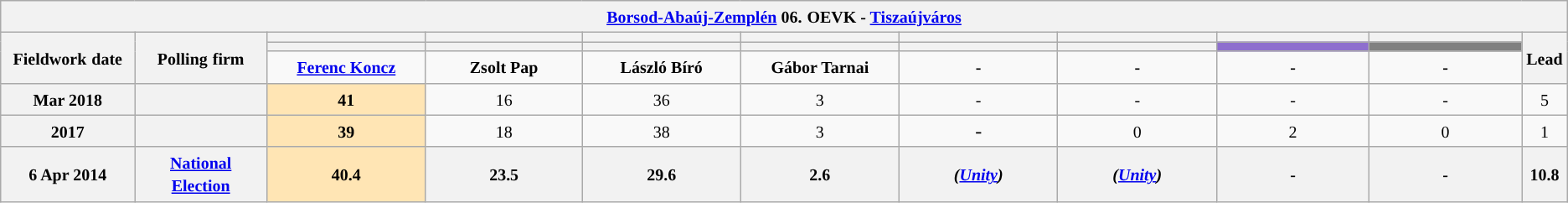<table class="wikitable mw-collapsible mw-collapsed" style="text-align:center">
<tr>
<th colspan="11" style="width: 980pt;"><small><a href='#'>Borsod-Abaúj-Zemplén</a> 06.</small> <small>OEVK - <a href='#'>Tiszaújváros</a></small></th>
</tr>
<tr>
<th rowspan="3" style="width: 80pt;"><small>Fieldwork</small> <small>date</small></th>
<th rowspan="3" style="width: 80pt;"><strong><small>Polling</small> <small>firm</small></strong></th>
<th style="width: 100pt;"><small></small></th>
<th style="width: 100pt;"><small> </small></th>
<th style="width: 100pt;"></th>
<th style="width: 100pt;"></th>
<th style="width: 100pt;"></th>
<th style="width: 100pt;"></th>
<th style="width: 100pt;"></th>
<th style="width: 100pt;"></th>
<th rowspan="3" style="width: 20pt;"><small>Lead</small></th>
</tr>
<tr>
<th style="color:inherit;background:"></th>
<th style="color:inherit;background:"></th>
<th style="color:inherit;background:"></th>
<th style="color:inherit;background:"></th>
<th style="color:inherit;background:"></th>
<th style="color:inherit;background:"></th>
<th style="color:inherit;background:#8E6FCE;"></th>
<th style="color:inherit;background:#808080;"></th>
</tr>
<tr>
<td><small><strong><a href='#'>Ferenc Koncz</a></strong></small></td>
<td><small><strong>Zsolt Pap</strong></small></td>
<td><small><strong>László Bíró</strong></small></td>
<td><small><strong>Gábor Tarnai</strong></small></td>
<td><small><strong>-</strong></small></td>
<td><small><strong>-</strong></small></td>
<td><small><strong>-</strong></small></td>
<td><small><strong>-</strong></small></td>
</tr>
<tr>
<th><small>Mar 2018</small></th>
<th><small></small></th>
<td style="background:#FFE5B4"><small><strong>41</strong></small></td>
<td><small>16</small></td>
<td><small>36</small></td>
<td><small>3</small></td>
<td><small>-</small></td>
<td><small>-</small></td>
<td><small>-</small></td>
<td><small>-</small></td>
<td style="background:"><small>5</small></td>
</tr>
<tr>
<th><small>2017</small></th>
<th><small></small></th>
<td style="background:#FFE5B4"><small><strong>39</strong></small></td>
<td><small>18</small></td>
<td><small>38</small></td>
<td><small>3</small></td>
<td>-</td>
<td><small>0</small></td>
<td><small>2</small></td>
<td><small>0</small></td>
<td style="background:"><small>1</small></td>
</tr>
<tr>
<th><small>6 Apr 2014</small></th>
<th><a href='#'><small>National Election</small></a></th>
<th style="background:#FFE5B4"><small><strong>40.4</strong></small></th>
<th><small>23.5</small></th>
<th><small>29.6</small></th>
<th><small>2.6</small></th>
<th><small><em>(<a href='#'>Unity</a>)</em></small></th>
<th><small><em>(<a href='#'>Unity</a>)</em></small></th>
<th><small>-</small></th>
<th><small>-</small></th>
<th style="background:"><small>10.8</small></th>
</tr>
</table>
